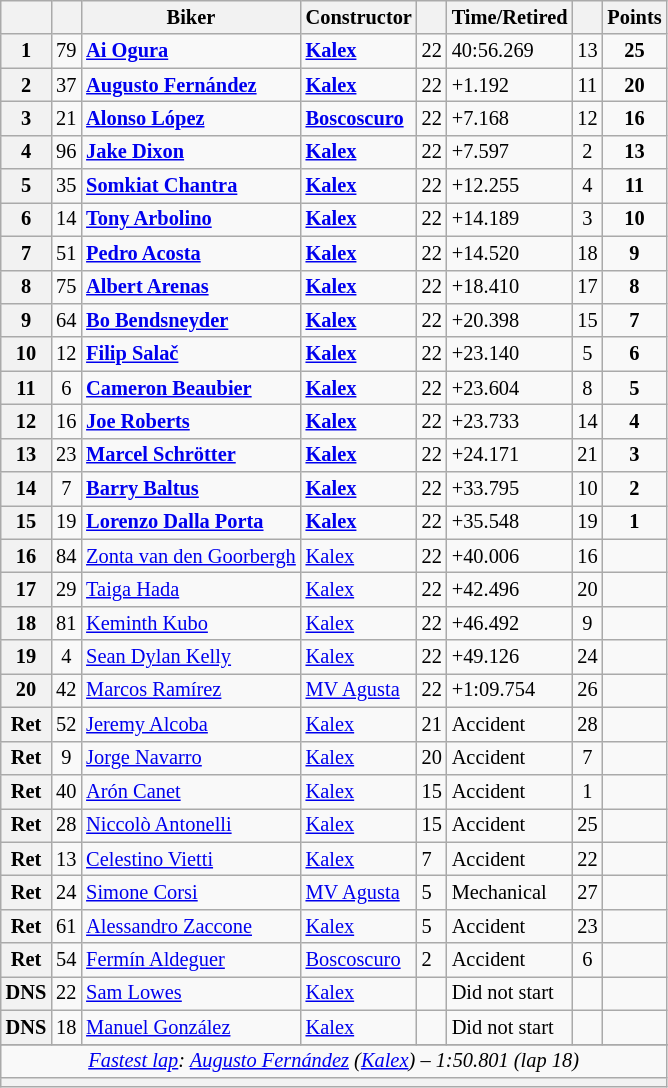<table class="wikitable sortable" style="font-size: 85%;">
<tr>
<th scope="col"></th>
<th scope="col"></th>
<th scope="col">Biker</th>
<th scope="col">Constructor</th>
<th scope="col" class="unsortable"></th>
<th scope="col" class="unsortable">Time/Retired</th>
<th scope="col"></th>
<th scope="col">Points</th>
</tr>
<tr>
<th scope="row">1</th>
<td align="center">79</td>
<td> <strong><a href='#'>Ai Ogura</a></strong></td>
<td><strong><a href='#'>Kalex</a></strong></td>
<td>22</td>
<td>40:56.269</td>
<td align="center">13</td>
<td align="center"><strong>25</strong></td>
</tr>
<tr>
<th scope="row">2</th>
<td align="center">37</td>
<td> <strong><a href='#'>Augusto Fernández</a></strong></td>
<td><strong><a href='#'>Kalex</a></strong></td>
<td>22</td>
<td>+1.192</td>
<td align="center">11</td>
<td align="center"><strong>20</strong></td>
</tr>
<tr>
<th scope="row">3</th>
<td align="center">21</td>
<td> <strong><a href='#'>Alonso López</a></strong></td>
<td><strong><a href='#'>Boscoscuro</a></strong></td>
<td>22</td>
<td>+7.168</td>
<td align="center">12</td>
<td align="center"><strong>16</strong></td>
</tr>
<tr>
<th scope="row">4</th>
<td align="center">96</td>
<td> <strong><a href='#'>Jake Dixon</a></strong></td>
<td><strong><a href='#'>Kalex</a></strong></td>
<td>22</td>
<td>+7.597</td>
<td align="center">2</td>
<td align="center"><strong>13</strong></td>
</tr>
<tr>
<th scope="row">5</th>
<td align="center">35</td>
<td> <strong><a href='#'>Somkiat Chantra</a></strong></td>
<td><strong><a href='#'>Kalex</a></strong></td>
<td>22</td>
<td>+12.255</td>
<td align="center">4</td>
<td align="center"><strong>11</strong></td>
</tr>
<tr>
<th scope="row">6</th>
<td align="center">14</td>
<td> <strong><a href='#'>Tony Arbolino</a></strong></td>
<td><strong><a href='#'>Kalex</a></strong></td>
<td>22</td>
<td>+14.189</td>
<td align="center">3</td>
<td align="center"><strong>10</strong></td>
</tr>
<tr>
<th scope="row">7</th>
<td align="center">51</td>
<td> <strong><a href='#'>Pedro Acosta</a></strong></td>
<td><strong><a href='#'>Kalex</a></strong></td>
<td>22</td>
<td>+14.520</td>
<td align="center">18</td>
<td align="center"><strong>9</strong></td>
</tr>
<tr>
<th scope="row">8</th>
<td align="center">75</td>
<td> <strong><a href='#'>Albert Arenas</a></strong></td>
<td><strong><a href='#'>Kalex</a></strong></td>
<td>22</td>
<td>+18.410</td>
<td align="center">17</td>
<td align="center"><strong>8</strong></td>
</tr>
<tr>
<th scope="row">9</th>
<td align="center">64</td>
<td> <strong><a href='#'>Bo Bendsneyder</a></strong></td>
<td><strong><a href='#'>Kalex</a></strong></td>
<td>22</td>
<td>+20.398</td>
<td align="center">15</td>
<td align="center"><strong>7</strong></td>
</tr>
<tr>
<th scope="row">10</th>
<td align="center">12</td>
<td> <strong><a href='#'>Filip Salač</a></strong></td>
<td><strong><a href='#'>Kalex</a></strong></td>
<td>22</td>
<td>+23.140</td>
<td align="center">5</td>
<td align="center"><strong>6</strong></td>
</tr>
<tr>
<th scope="row">11</th>
<td align="center">6</td>
<td> <strong><a href='#'>Cameron Beaubier</a></strong></td>
<td><strong><a href='#'>Kalex</a></strong></td>
<td>22</td>
<td>+23.604</td>
<td align="center">8</td>
<td align="center"><strong>5</strong></td>
</tr>
<tr>
<th scope="row">12</th>
<td align="center">16</td>
<td> <strong><a href='#'>Joe Roberts</a></strong></td>
<td><strong><a href='#'>Kalex</a></strong></td>
<td>22</td>
<td>+23.733</td>
<td align="center">14</td>
<td align="center"><strong>4</strong></td>
</tr>
<tr>
<th scope="row">13</th>
<td align="center">23</td>
<td> <strong><a href='#'>Marcel Schrötter</a></strong></td>
<td><strong><a href='#'>Kalex</a></strong></td>
<td>22</td>
<td>+24.171</td>
<td align="center">21</td>
<td align="center"><strong>3</strong></td>
</tr>
<tr>
<th scope="row">14</th>
<td align="center">7</td>
<td> <strong><a href='#'>Barry Baltus</a></strong></td>
<td><strong><a href='#'>Kalex</a></strong></td>
<td>22</td>
<td>+33.795</td>
<td align="center">10</td>
<td align="center"><strong>2</strong></td>
</tr>
<tr>
<th scope="row">15</th>
<td align="center">19</td>
<td> <strong><a href='#'>Lorenzo Dalla Porta</a></strong></td>
<td><strong><a href='#'>Kalex</a></strong></td>
<td>22</td>
<td>+35.548</td>
<td align="center">19</td>
<td align="center"><strong>1</strong></td>
</tr>
<tr>
<th scope="row">16</th>
<td align="center">84</td>
<td> <a href='#'>Zonta van den Goorbergh</a></td>
<td><a href='#'>Kalex</a></td>
<td>22</td>
<td>+40.006</td>
<td align="center">16</td>
<td align="center"></td>
</tr>
<tr>
<th scope="row">17</th>
<td align="center">29</td>
<td> <a href='#'>Taiga Hada</a></td>
<td><a href='#'>Kalex</a></td>
<td>22</td>
<td>+42.496</td>
<td align="center">20</td>
<td></td>
</tr>
<tr>
<th scope="row">18</th>
<td align="center">81</td>
<td> <a href='#'>Keminth Kubo</a></td>
<td><a href='#'>Kalex</a></td>
<td>22</td>
<td>+46.492</td>
<td align="center">9</td>
<td align="center"></td>
</tr>
<tr>
<th scope="row">19</th>
<td align="center">4</td>
<td> <a href='#'>Sean Dylan Kelly</a></td>
<td><a href='#'>Kalex</a></td>
<td>22</td>
<td>+49.126</td>
<td align="center">24</td>
<td></td>
</tr>
<tr>
<th scope="row">20</th>
<td align="center">42</td>
<td> <a href='#'>Marcos Ramírez</a></td>
<td><a href='#'>MV Agusta</a></td>
<td>22</td>
<td>+1:09.754</td>
<td align="center">26</td>
<td align="center"></td>
</tr>
<tr>
<th scope="row">Ret</th>
<td align="center">52</td>
<td> <a href='#'>Jeremy Alcoba</a></td>
<td><a href='#'>Kalex</a></td>
<td>21</td>
<td>Accident</td>
<td align="center">28</td>
<td></td>
</tr>
<tr>
<th scope="row">Ret</th>
<td align="center">9</td>
<td> <a href='#'>Jorge Navarro</a></td>
<td><a href='#'>Kalex</a></td>
<td>20</td>
<td>Accident</td>
<td align="center">7</td>
<td></td>
</tr>
<tr>
<th scope="row">Ret</th>
<td align="center">40</td>
<td> <a href='#'>Arón Canet</a></td>
<td><a href='#'>Kalex</a></td>
<td>15</td>
<td>Accident</td>
<td align="center">1</td>
<td></td>
</tr>
<tr>
<th scope="row">Ret</th>
<td align="center">28</td>
<td> <a href='#'>Niccolò Antonelli</a></td>
<td><a href='#'>Kalex</a></td>
<td>15</td>
<td>Accident</td>
<td align="center">25</td>
<td align="center"></td>
</tr>
<tr>
<th scope="row">Ret</th>
<td align="center">13</td>
<td> <a href='#'>Celestino Vietti</a></td>
<td><a href='#'>Kalex</a></td>
<td>7</td>
<td>Accident</td>
<td align="center">22</td>
<td align="center"></td>
</tr>
<tr>
<th scope="row">Ret</th>
<td align="center">24</td>
<td> <a href='#'>Simone Corsi</a></td>
<td><a href='#'>MV Agusta</a></td>
<td>5</td>
<td>Mechanical</td>
<td align="center">27</td>
<td></td>
</tr>
<tr>
<th scope="row">Ret</th>
<td align="center">61</td>
<td> <a href='#'>Alessandro Zaccone</a></td>
<td><a href='#'>Kalex</a></td>
<td>5</td>
<td>Accident</td>
<td align="center">23</td>
<td></td>
</tr>
<tr>
<th scope="row">Ret</th>
<td align="center">54</td>
<td> <a href='#'>Fermín Aldeguer</a></td>
<td><a href='#'>Boscoscuro</a></td>
<td>2</td>
<td>Accident</td>
<td align="center">6</td>
<td align="center"></td>
</tr>
<tr>
<th scope="row">DNS</th>
<td align="center">22</td>
<td> <a href='#'>Sam Lowes</a></td>
<td><a href='#'>Kalex</a></td>
<td></td>
<td>Did not start</td>
<td align="center"></td>
<td></td>
</tr>
<tr>
<th scope="row">DNS</th>
<td align="center">18</td>
<td> <a href='#'>Manuel González</a></td>
<td><a href='#'>Kalex</a></td>
<td></td>
<td>Did not start</td>
<td align="center"></td>
<td></td>
</tr>
<tr>
</tr>
<tr class="sortbottom">
<td colspan="8" style="text-align:center"><em><a href='#'>Fastest lap</a>:  <a href='#'>Augusto Fernández</a> (<a href='#'>Kalex</a>) – 1:50.801 (lap 18)</em></td>
</tr>
<tr>
<th colspan=8></th>
</tr>
</table>
